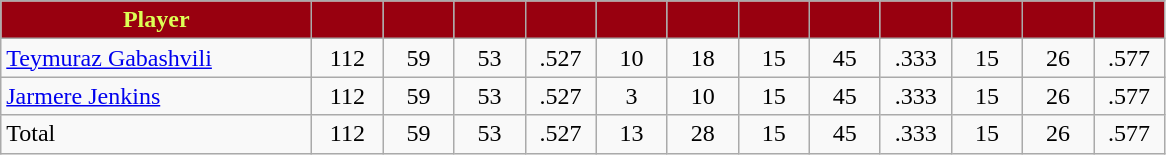<table class="wikitable" style="text-align:center">
<tr>
<th style="background:#98000F; color:#DDFF55" width="200px">Player</th>
<th style="background:#98000F; color:#DDFF55" width="40px"></th>
<th style="background:#98000F; color:#DDFF55" width="40px"></th>
<th style="background:#98000F; color:#DDFF55" width="40px"></th>
<th style="background:#98000F; color:#DDFF55" width="40px"></th>
<th style="background:#98000F; color:#DDFF55" width="40px"></th>
<th style="background:#98000F; color:#DDFF55" width="40px"></th>
<th style="background:#98000F; color:#DDFF55" width="40px"></th>
<th style="background:#98000F; color:#DDFF55" width="40px"></th>
<th style="background:#98000F; color:#DDFF55" width="40px"></th>
<th style="background:#98000F; color:#DDFF55" width="40px"></th>
<th style="background:#98000F; color:#DDFF55" width="40px"></th>
<th style="background:#98000F; color:#DDFF55" width="40px"></th>
</tr>
<tr>
<td style="text-align:left"><a href='#'>Teymuraz Gabashvili</a></td>
<td>112</td>
<td>59</td>
<td>53</td>
<td>.527</td>
<td>10</td>
<td>18</td>
<td>15</td>
<td>45</td>
<td>.333</td>
<td>15</td>
<td>26</td>
<td>.577</td>
</tr>
<tr>
<td style="text-align:left"><a href='#'>Jarmere Jenkins</a></td>
<td>112</td>
<td>59</td>
<td>53</td>
<td>.527</td>
<td>3</td>
<td>10</td>
<td>15</td>
<td>45</td>
<td>.333</td>
<td>15</td>
<td>26</td>
<td>.577</td>
</tr>
<tr>
<td style="text-align:left">Total</td>
<td>112</td>
<td>59</td>
<td>53</td>
<td>.527</td>
<td>13</td>
<td>28</td>
<td>15</td>
<td>45</td>
<td>.333</td>
<td>15</td>
<td>26</td>
<td>.577</td>
</tr>
</table>
